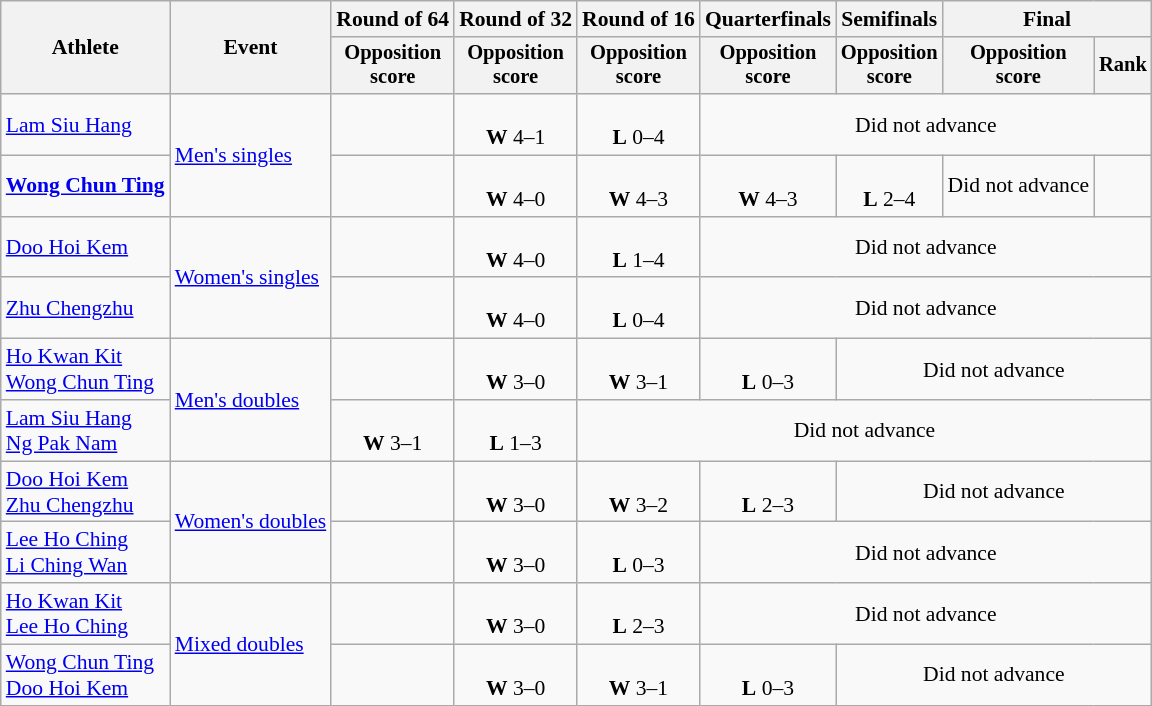<table class=wikitable style="font-size:90%; text-align:center;">
<tr>
<th rowspan="2">Athlete</th>
<th rowspan="2">Event</th>
<th>Round of 64</th>
<th>Round of 32</th>
<th>Round of 16</th>
<th>Quarterfinals</th>
<th>Semifinals</th>
<th colspan=2>Final</th>
</tr>
<tr style="font-size:95%">
<th>Opposition<br> score</th>
<th>Opposition<br> score</th>
<th>Opposition<br> score</th>
<th>Opposition<br> score</th>
<th>Opposition<br> score</th>
<th>Opposition<br> score</th>
<th>Rank</th>
</tr>
<tr>
<td align=left><a href='#'>Lam Siu Hang</a></td>
<td align=left rowspan=2><a href='#'>Men's singles</a></td>
<td></td>
<td><br><strong>W</strong> 4–1</td>
<td><br><strong>L</strong> 0–4</td>
<td colspan=4>Did not advance</td>
</tr>
<tr>
<td align=left><strong><a href='#'>Wong Chun Ting</a></strong></td>
<td></td>
<td><br><strong>W</strong> 4–0</td>
<td><br><strong>W</strong> 4–3</td>
<td><br><strong>W</strong> 4–3</td>
<td><br><strong>L</strong> 2–4</td>
<td>Did not advance</td>
<td></td>
</tr>
<tr>
<td align=left><a href='#'>Doo Hoi Kem</a></td>
<td align=left rowspan=2><a href='#'>Women's singles</a></td>
<td></td>
<td><br><strong>W</strong> 4–0</td>
<td><br><strong>L</strong> 1–4</td>
<td colspan=4>Did not advance</td>
</tr>
<tr>
<td align=left><a href='#'>Zhu Chengzhu</a></td>
<td></td>
<td><br><strong>W</strong> 4–0</td>
<td><br><strong>L</strong> 0–4</td>
<td colspan=4>Did not advance</td>
</tr>
<tr>
<td align=left><a href='#'>Ho Kwan Kit</a><br><a href='#'>Wong Chun Ting</a></td>
<td align=left rowspan=2><a href='#'>Men's doubles</a></td>
<td></td>
<td><br><strong>W</strong> 3–0</td>
<td><br><strong>W</strong> 3–1</td>
<td><br><strong>L</strong> 0–3</td>
<td colspan=3>Did not advance</td>
</tr>
<tr>
<td align=left><a href='#'>Lam Siu Hang</a><br><a href='#'>Ng Pak Nam</a></td>
<td><br><strong>W</strong> 3–1</td>
<td><br><strong>L</strong> 1–3</td>
<td colspan=5>Did not advance</td>
</tr>
<tr>
<td align=left><a href='#'>Doo Hoi Kem</a><br><a href='#'>Zhu Chengzhu</a></td>
<td align=left rowspan=2><a href='#'>Women's doubles</a></td>
<td></td>
<td><br><strong>W</strong> 3–0</td>
<td><br><strong>W</strong> 3–2</td>
<td><br><strong>L</strong> 2–3</td>
<td colspan=3>Did not advance</td>
</tr>
<tr>
<td align=left><a href='#'>Lee Ho Ching</a><br><a href='#'>Li Ching Wan</a></td>
<td></td>
<td><br><strong>W</strong> 3–0</td>
<td><br><strong>L</strong> 0–3</td>
<td colspan=4>Did not advance</td>
</tr>
<tr>
<td align=left><a href='#'>Ho Kwan Kit</a><br><a href='#'>Lee Ho Ching</a></td>
<td align=left rowspan=2><a href='#'>Mixed doubles</a></td>
<td></td>
<td><br><strong>W</strong> 3–0</td>
<td><br><strong>L</strong> 2–3</td>
<td colspan=4>Did not advance</td>
</tr>
<tr>
<td align=left><a href='#'>Wong Chun Ting</a><br><a href='#'>Doo Hoi Kem</a></td>
<td></td>
<td><br><strong>W</strong> 3–0</td>
<td><br><strong>W</strong> 3–1</td>
<td><br><strong>L</strong> 0–3</td>
<td colspan=4>Did not advance</td>
</tr>
</table>
